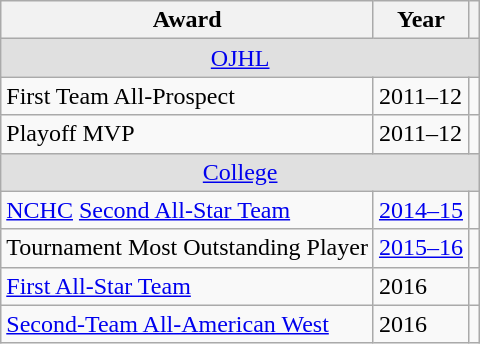<table class="wikitable">
<tr>
<th>Award</th>
<th>Year</th>
<th></th>
</tr>
<tr ALIGN="center" bgcolor="#e0e0e0">
<td colspan="3"><a href='#'>OJHL</a></td>
</tr>
<tr>
<td>First Team All-Prospect</td>
<td>2011–12</td>
<td></td>
</tr>
<tr>
<td>Playoff MVP</td>
<td>2011–12</td>
<td></td>
</tr>
<tr ALIGN="center" bgcolor="#e0e0e0">
<td colspan="3"><a href='#'>College</a></td>
</tr>
<tr>
<td><a href='#'>NCHC</a> <a href='#'>Second All-Star Team</a></td>
<td><a href='#'>2014–15</a></td>
<td></td>
</tr>
<tr>
<td>Tournament Most Outstanding Player</td>
<td><a href='#'>2015–16</a></td>
<td></td>
</tr>
<tr>
<td><a href='#'>First All-Star Team</a></td>
<td>2016</td>
<td></td>
</tr>
<tr>
<td><a href='#'>Second-Team All-American West</a></td>
<td>2016</td>
<td></td>
</tr>
</table>
